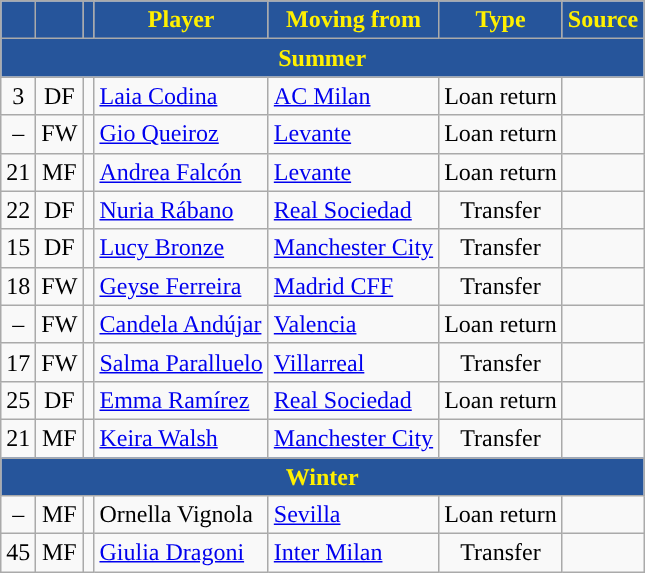<table class="wikitable plainrowheaders sortable" style="text-align:center">
<tr>
<th style="background:#26559B; color:#FFF000; "></th>
<th style="background:#26559B; color:#FFF000; "></th>
<th style="background:#26559B; color:#FFF000; "></th>
<th style="background:#26559B; color:#FFF000; ">Player</th>
<th style="background:#26559B; color:#FFF000; ">Moving from</th>
<th style="background:#26559B; color:#FFF000; ">Type</th>
<th style="background:#26559B; color:#FFF000; ">Source</th>
</tr>
<tr>
<th colspan=7 style="background:#26559B; color:#FFF000; ">Summer</th>
</tr>
<tr>
<td>3</td>
<td>DF</td>
<td></td>
<td style="text-align:left"><a href='#'>Laia Codina</a></td>
<td style="text-align:left"> <a href='#'>AC Milan</a></td>
<td>Loan return</td>
<td></td>
</tr>
<tr>
<td>–</td>
<td>FW</td>
<td></td>
<td style="text-align:left"><a href='#'>Gio Queiroz</a></td>
<td style="text-align:left"><a href='#'>Levante</a></td>
<td>Loan return</td>
<td></td>
</tr>
<tr>
<td>21</td>
<td>MF</td>
<td></td>
<td style="text-align:left"><a href='#'>Andrea Falcón</a></td>
<td style="text-align:left"><a href='#'>Levante</a></td>
<td>Loan return</td>
<td></td>
</tr>
<tr>
<td>22</td>
<td>DF</td>
<td></td>
<td style="text-align:left"><a href='#'>Nuria Rábano</a></td>
<td style="text-align:left"><a href='#'>Real Sociedad</a></td>
<td>Transfer</td>
<td></td>
</tr>
<tr>
<td>15</td>
<td>DF</td>
<td></td>
<td style="text-align:left"><a href='#'>Lucy Bronze</a></td>
<td style="text-align:left"> <a href='#'>Manchester City</a></td>
<td>Transfer</td>
<td></td>
</tr>
<tr>
<td>18</td>
<td>FW</td>
<td></td>
<td style="text-align:left"><a href='#'>Geyse Ferreira</a></td>
<td style="text-align:left"><a href='#'>Madrid CFF</a></td>
<td>Transfer</td>
<td></td>
</tr>
<tr>
<td>–</td>
<td>FW</td>
<td></td>
<td style="text-align:left"><a href='#'>Candela Andújar</a></td>
<td style="text-align:left"><a href='#'>Valencia</a></td>
<td>Loan return</td>
<td></td>
</tr>
<tr>
<td>17</td>
<td>FW</td>
<td></td>
<td style="text-align:left"><a href='#'>Salma Paralluelo</a></td>
<td style="text-align:left"><a href='#'>Villarreal</a></td>
<td>Transfer</td>
<td></td>
</tr>
<tr>
<td>25</td>
<td>DF</td>
<td></td>
<td style="text-align:left"><a href='#'>Emma Ramírez</a></td>
<td style="text-align:left"><a href='#'>Real Sociedad</a></td>
<td>Loan return</td>
<td></td>
</tr>
<tr>
<td>21</td>
<td>MF</td>
<td></td>
<td style="text-align:left"><a href='#'>Keira Walsh</a></td>
<td style="text-align:left"> <a href='#'>Manchester City</a></td>
<td>Transfer</td>
<td></td>
</tr>
<tr>
<th colspan=7 style="background:#26559B; color:#FFF000; ">Winter</th>
</tr>
<tr>
<td>–</td>
<td>MF</td>
<td></td>
<td style="text-align:left">Ornella Vignola</td>
<td style="text-align:left"><a href='#'>Sevilla</a></td>
<td>Loan return</td>
<td></td>
</tr>
<tr>
<td>45</td>
<td>MF</td>
<td></td>
<td style="text-align:left"><a href='#'>Giulia Dragoni</a></td>
<td style="text-align:left"> <a href='#'>Inter Milan</a></td>
<td>Transfer</td>
<td></td>
</tr>
</table>
